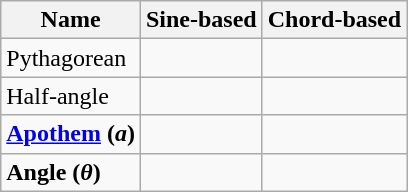<table class="wikitable">
<tr>
<th>Name</th>
<th>Sine-based</th>
<th>Chord-based</th>
</tr>
<tr>
<td>Pythagorean</td>
<td></td>
<td></td>
</tr>
<tr>
<td>Half-angle</td>
<td></td>
<td></td>
</tr>
<tr>
<td><strong><a href='#'>Apothem</a> (<em>a</em>)</strong></td>
<td></td>
<td></td>
</tr>
<tr>
<td><strong>Angle (<em>θ</em>)</strong></td>
<td></td>
<td></td>
</tr>
</table>
